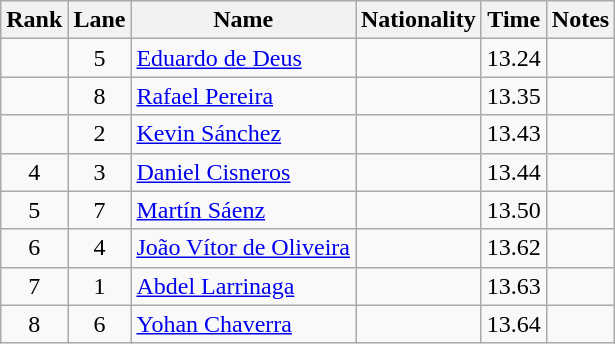<table class="wikitable sortable" style="text-align:center">
<tr>
<th>Rank</th>
<th>Lane</th>
<th>Name</th>
<th>Nationality</th>
<th>Time</th>
<th>Notes</th>
</tr>
<tr>
<td></td>
<td>5</td>
<td align=left><a href='#'>Eduardo de Deus</a></td>
<td align=left></td>
<td>13.24</td>
<td></td>
</tr>
<tr>
<td></td>
<td>8</td>
<td align=left><a href='#'>Rafael Pereira</a></td>
<td align=left></td>
<td>13.35</td>
<td></td>
</tr>
<tr>
<td></td>
<td>2</td>
<td align=left><a href='#'>Kevin Sánchez</a></td>
<td align=left></td>
<td>13.43</td>
<td></td>
</tr>
<tr>
<td>4</td>
<td>3</td>
<td align=left><a href='#'>Daniel Cisneros</a></td>
<td align=left></td>
<td>13.44</td>
<td></td>
</tr>
<tr>
<td>5</td>
<td>7</td>
<td align=left><a href='#'>Martín Sáenz</a></td>
<td align=left></td>
<td>13.50</td>
<td></td>
</tr>
<tr>
<td>6</td>
<td>4</td>
<td align=left><a href='#'>João Vítor de Oliveira</a></td>
<td align=left></td>
<td>13.62</td>
<td></td>
</tr>
<tr>
<td>7</td>
<td>1</td>
<td align=left><a href='#'>Abdel Larrinaga</a></td>
<td align=left></td>
<td>13.63</td>
<td></td>
</tr>
<tr>
<td>8</td>
<td>6</td>
<td align=left><a href='#'>Yohan Chaverra</a></td>
<td align=left></td>
<td>13.64</td>
<td></td>
</tr>
</table>
